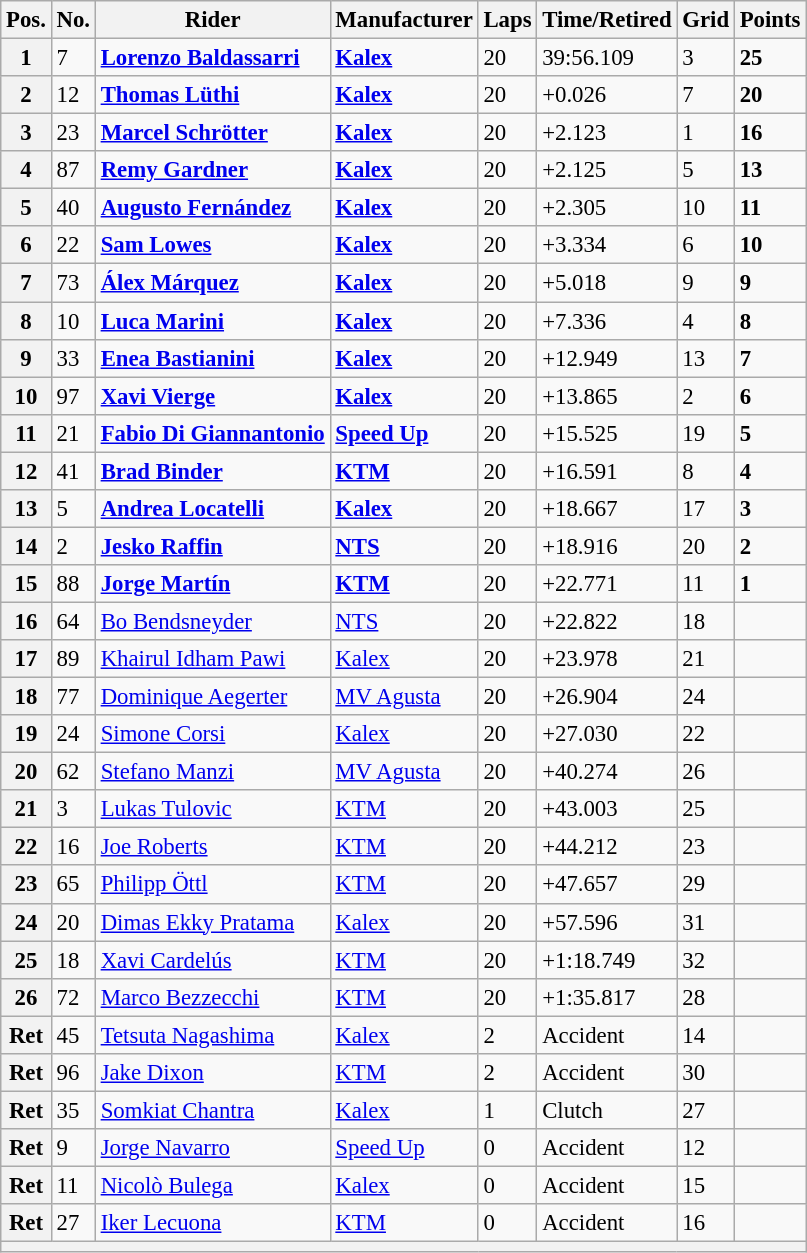<table class="wikitable" style="font-size: 95%;">
<tr>
<th>Pos.</th>
<th>No.</th>
<th>Rider</th>
<th>Manufacturer</th>
<th>Laps</th>
<th>Time/Retired</th>
<th>Grid</th>
<th>Points</th>
</tr>
<tr>
<th>1</th>
<td>7</td>
<td> <strong><a href='#'>Lorenzo Baldassarri</a></strong></td>
<td><strong><a href='#'>Kalex</a></strong></td>
<td>20</td>
<td>39:56.109</td>
<td>3</td>
<td><strong>25</strong></td>
</tr>
<tr>
<th>2</th>
<td>12</td>
<td> <strong><a href='#'>Thomas Lüthi</a></strong></td>
<td><strong><a href='#'>Kalex</a></strong></td>
<td>20</td>
<td>+0.026</td>
<td>7</td>
<td><strong>20</strong></td>
</tr>
<tr>
<th>3</th>
<td>23</td>
<td> <strong><a href='#'>Marcel Schrötter</a></strong></td>
<td><strong><a href='#'>Kalex</a></strong></td>
<td>20</td>
<td>+2.123</td>
<td>1</td>
<td><strong>16</strong></td>
</tr>
<tr>
<th>4</th>
<td>87</td>
<td> <strong><a href='#'>Remy Gardner</a></strong></td>
<td><strong><a href='#'>Kalex</a></strong></td>
<td>20</td>
<td>+2.125</td>
<td>5</td>
<td><strong>13</strong></td>
</tr>
<tr>
<th>5</th>
<td>40</td>
<td> <strong><a href='#'>Augusto Fernández</a></strong></td>
<td><strong><a href='#'>Kalex</a></strong></td>
<td>20</td>
<td>+2.305</td>
<td>10</td>
<td><strong>11</strong></td>
</tr>
<tr>
<th>6</th>
<td>22</td>
<td> <strong><a href='#'>Sam Lowes</a></strong></td>
<td><strong><a href='#'>Kalex</a></strong></td>
<td>20</td>
<td>+3.334</td>
<td>6</td>
<td><strong>10</strong></td>
</tr>
<tr>
<th>7</th>
<td>73</td>
<td> <strong><a href='#'>Álex Márquez</a></strong></td>
<td><strong><a href='#'>Kalex</a></strong></td>
<td>20</td>
<td>+5.018</td>
<td>9</td>
<td><strong>9</strong></td>
</tr>
<tr>
<th>8</th>
<td>10</td>
<td> <strong><a href='#'>Luca Marini</a></strong></td>
<td><strong><a href='#'>Kalex</a></strong></td>
<td>20</td>
<td>+7.336</td>
<td>4</td>
<td><strong>8</strong></td>
</tr>
<tr>
<th>9</th>
<td>33</td>
<td> <strong><a href='#'>Enea Bastianini</a></strong></td>
<td><strong><a href='#'>Kalex</a></strong></td>
<td>20</td>
<td>+12.949</td>
<td>13</td>
<td><strong>7</strong></td>
</tr>
<tr>
<th>10</th>
<td>97</td>
<td> <strong><a href='#'>Xavi Vierge</a></strong></td>
<td><strong><a href='#'>Kalex</a></strong></td>
<td>20</td>
<td>+13.865</td>
<td>2</td>
<td><strong>6</strong></td>
</tr>
<tr>
<th>11</th>
<td>21</td>
<td> <strong><a href='#'>Fabio Di Giannantonio</a></strong></td>
<td><strong><a href='#'>Speed Up</a></strong></td>
<td>20</td>
<td>+15.525</td>
<td>19</td>
<td><strong>5</strong></td>
</tr>
<tr>
<th>12</th>
<td>41</td>
<td> <strong><a href='#'>Brad Binder</a></strong></td>
<td><strong><a href='#'>KTM</a></strong></td>
<td>20</td>
<td>+16.591</td>
<td>8</td>
<td><strong>4</strong></td>
</tr>
<tr>
<th>13</th>
<td>5</td>
<td> <strong><a href='#'>Andrea Locatelli</a></strong></td>
<td><strong><a href='#'>Kalex</a></strong></td>
<td>20</td>
<td>+18.667</td>
<td>17</td>
<td><strong>3</strong></td>
</tr>
<tr>
<th>14</th>
<td>2</td>
<td> <strong><a href='#'>Jesko Raffin</a></strong></td>
<td><strong><a href='#'>NTS</a></strong></td>
<td>20</td>
<td>+18.916</td>
<td>20</td>
<td><strong>2</strong></td>
</tr>
<tr>
<th>15</th>
<td>88</td>
<td> <strong><a href='#'>Jorge Martín</a></strong></td>
<td><strong><a href='#'>KTM</a></strong></td>
<td>20</td>
<td>+22.771</td>
<td>11</td>
<td><strong>1</strong></td>
</tr>
<tr>
<th>16</th>
<td>64</td>
<td> <a href='#'>Bo Bendsneyder</a></td>
<td><a href='#'>NTS</a></td>
<td>20</td>
<td>+22.822</td>
<td>18</td>
<td></td>
</tr>
<tr>
<th>17</th>
<td>89</td>
<td> <a href='#'>Khairul Idham Pawi</a></td>
<td><a href='#'>Kalex</a></td>
<td>20</td>
<td>+23.978</td>
<td>21</td>
<td></td>
</tr>
<tr>
<th>18</th>
<td>77</td>
<td> <a href='#'>Dominique Aegerter</a></td>
<td><a href='#'>MV Agusta</a></td>
<td>20</td>
<td>+26.904</td>
<td>24</td>
<td></td>
</tr>
<tr>
<th>19</th>
<td>24</td>
<td> <a href='#'>Simone Corsi</a></td>
<td><a href='#'>Kalex</a></td>
<td>20</td>
<td>+27.030</td>
<td>22</td>
<td></td>
</tr>
<tr>
<th>20</th>
<td>62</td>
<td> <a href='#'>Stefano Manzi</a></td>
<td><a href='#'>MV Agusta</a></td>
<td>20</td>
<td>+40.274</td>
<td>26</td>
<td></td>
</tr>
<tr>
<th>21</th>
<td>3</td>
<td> <a href='#'>Lukas Tulovic</a></td>
<td><a href='#'>KTM</a></td>
<td>20</td>
<td>+43.003</td>
<td>25</td>
<td></td>
</tr>
<tr>
<th>22</th>
<td>16</td>
<td> <a href='#'>Joe Roberts</a></td>
<td><a href='#'>KTM</a></td>
<td>20</td>
<td>+44.212</td>
<td>23</td>
<td></td>
</tr>
<tr>
<th>23</th>
<td>65</td>
<td> <a href='#'>Philipp Öttl</a></td>
<td><a href='#'>KTM</a></td>
<td>20</td>
<td>+47.657</td>
<td>29</td>
<td></td>
</tr>
<tr>
<th>24</th>
<td>20</td>
<td> <a href='#'>Dimas Ekky Pratama</a></td>
<td><a href='#'>Kalex</a></td>
<td>20</td>
<td>+57.596</td>
<td>31</td>
<td></td>
</tr>
<tr>
<th>25</th>
<td>18</td>
<td> <a href='#'>Xavi Cardelús</a></td>
<td><a href='#'>KTM</a></td>
<td>20</td>
<td>+1:18.749</td>
<td>32</td>
<td></td>
</tr>
<tr>
<th>26</th>
<td>72</td>
<td> <a href='#'>Marco Bezzecchi</a></td>
<td><a href='#'>KTM</a></td>
<td>20</td>
<td>+1:35.817</td>
<td>28</td>
<td></td>
</tr>
<tr>
<th>Ret</th>
<td>45</td>
<td> <a href='#'>Tetsuta Nagashima</a></td>
<td><a href='#'>Kalex</a></td>
<td>2</td>
<td>Accident</td>
<td>14</td>
<td></td>
</tr>
<tr>
<th>Ret</th>
<td>96</td>
<td> <a href='#'>Jake Dixon</a></td>
<td><a href='#'>KTM</a></td>
<td>2</td>
<td>Accident</td>
<td>30</td>
<td></td>
</tr>
<tr>
<th>Ret</th>
<td>35</td>
<td> <a href='#'>Somkiat Chantra</a></td>
<td><a href='#'>Kalex</a></td>
<td>1</td>
<td>Clutch</td>
<td>27</td>
<td></td>
</tr>
<tr>
<th>Ret</th>
<td>9</td>
<td> <a href='#'>Jorge Navarro</a></td>
<td><a href='#'>Speed Up</a></td>
<td>0</td>
<td>Accident</td>
<td>12</td>
<td></td>
</tr>
<tr>
<th>Ret</th>
<td>11</td>
<td> <a href='#'>Nicolò Bulega</a></td>
<td><a href='#'>Kalex</a></td>
<td>0</td>
<td>Accident</td>
<td>15</td>
<td></td>
</tr>
<tr>
<th>Ret</th>
<td>27</td>
<td> <a href='#'>Iker Lecuona</a></td>
<td><a href='#'>KTM</a></td>
<td>0</td>
<td>Accident</td>
<td>16</td>
<td></td>
</tr>
<tr>
<th colspan=8></th>
</tr>
</table>
